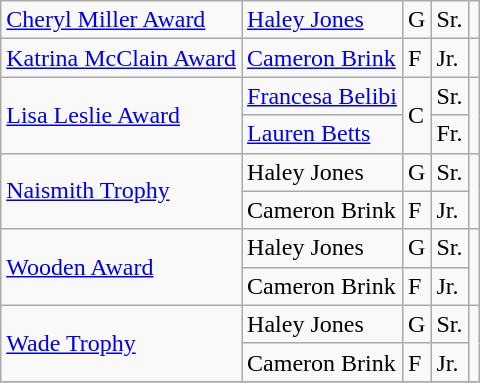<table class="wikitable">
<tr>
<td><a href='#'>Cheryl Miller Award</a></td>
<td><a href='#'>Haley Jones</a></td>
<td>G</td>
<td>Sr.</td>
<td></td>
</tr>
<tr>
<td><a href='#'>Katrina McClain Award</a></td>
<td><a href='#'>Cameron Brink</a></td>
<td>F</td>
<td>Jr.</td>
<td></td>
</tr>
<tr>
<td rowspan=2><a href='#'>Lisa Leslie Award</a></td>
<td><a href='#'>Francesa Belibi</a></td>
<td rowspan=2>C</td>
<td>Sr.</td>
<td rowspan=2></td>
</tr>
<tr>
<td><a href='#'>Lauren Betts</a></td>
<td>Fr.</td>
</tr>
<tr>
<td rowspan=2><a href='#'>Naismith Trophy</a></td>
<td>Haley Jones</td>
<td>G</td>
<td>Sr.</td>
<td rowspan=2></td>
</tr>
<tr>
<td>Cameron Brink</td>
<td>F</td>
<td>Jr.</td>
</tr>
<tr>
<td rowspan=2><a href='#'>Wooden Award</a></td>
<td>Haley Jones</td>
<td>G</td>
<td>Sr.</td>
<td rowspan=2></td>
</tr>
<tr>
<td>Cameron Brink</td>
<td>F</td>
<td>Jr.</td>
</tr>
<tr>
<td rowspan=2><a href='#'>Wade Trophy</a></td>
<td>Haley Jones</td>
<td>G</td>
<td>Sr.</td>
<td rowspan=2></td>
</tr>
<tr>
<td>Cameron Brink</td>
<td>F</td>
<td>Jr.</td>
</tr>
<tr>
</tr>
</table>
